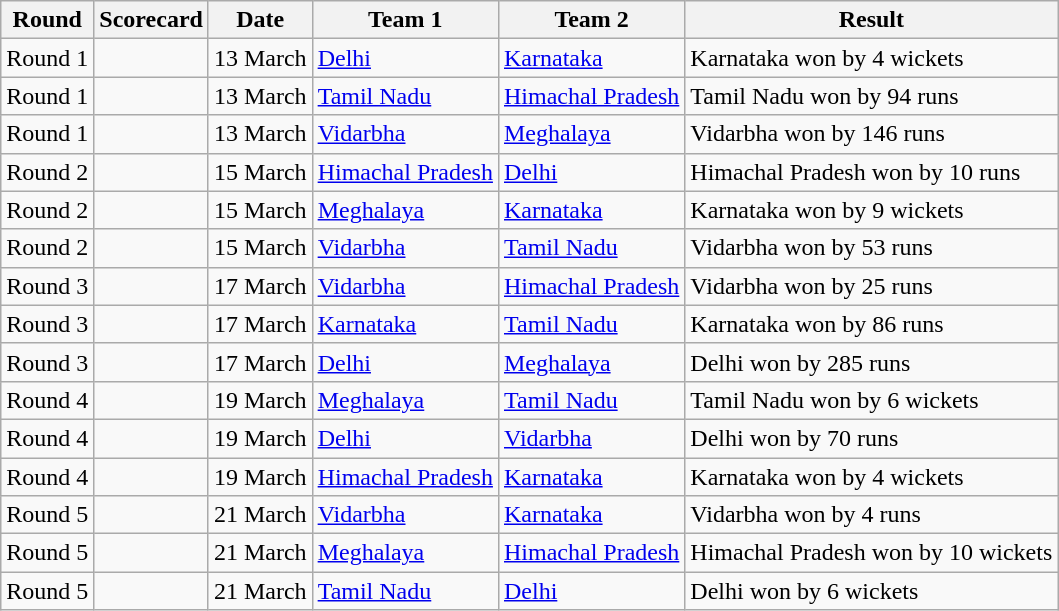<table class="wikitable collapsible sortable collapsed">
<tr>
<th>Round</th>
<th>Scorecard</th>
<th>Date</th>
<th>Team 1</th>
<th>Team 2</th>
<th>Result</th>
</tr>
<tr>
<td>Round 1</td>
<td></td>
<td>13 March</td>
<td><a href='#'>Delhi</a></td>
<td><a href='#'>Karnataka</a></td>
<td>Karnataka won by 4 wickets</td>
</tr>
<tr>
<td>Round 1</td>
<td></td>
<td>13 March</td>
<td><a href='#'>Tamil Nadu</a></td>
<td><a href='#'>Himachal Pradesh</a></td>
<td>Tamil Nadu won by 94 runs</td>
</tr>
<tr>
<td>Round 1</td>
<td></td>
<td>13 March</td>
<td><a href='#'>Vidarbha</a></td>
<td><a href='#'>Meghalaya</a></td>
<td>Vidarbha won by 146 runs</td>
</tr>
<tr>
<td>Round 2</td>
<td></td>
<td>15 March</td>
<td><a href='#'>Himachal Pradesh</a></td>
<td><a href='#'>Delhi</a></td>
<td>Himachal Pradesh won by 10 runs</td>
</tr>
<tr>
<td>Round 2</td>
<td></td>
<td>15 March</td>
<td><a href='#'>Meghalaya</a></td>
<td><a href='#'>Karnataka</a></td>
<td>Karnataka won by 9 wickets</td>
</tr>
<tr>
<td>Round 2</td>
<td></td>
<td>15 March</td>
<td><a href='#'>Vidarbha</a></td>
<td><a href='#'>Tamil Nadu</a></td>
<td>Vidarbha won by 53 runs</td>
</tr>
<tr>
<td>Round 3</td>
<td></td>
<td>17 March</td>
<td><a href='#'>Vidarbha</a></td>
<td><a href='#'>Himachal Pradesh</a></td>
<td>Vidarbha won by 25 runs</td>
</tr>
<tr>
<td>Round 3</td>
<td></td>
<td>17 March</td>
<td><a href='#'>Karnataka</a></td>
<td><a href='#'>Tamil Nadu</a></td>
<td>Karnataka won by 86 runs</td>
</tr>
<tr>
<td>Round 3</td>
<td></td>
<td>17 March</td>
<td><a href='#'>Delhi</a></td>
<td><a href='#'>Meghalaya</a></td>
<td>Delhi won by 285 runs</td>
</tr>
<tr>
<td>Round 4</td>
<td></td>
<td>19 March</td>
<td><a href='#'>Meghalaya</a></td>
<td><a href='#'>Tamil Nadu</a></td>
<td>Tamil Nadu won by 6 wickets</td>
</tr>
<tr>
<td>Round 4</td>
<td></td>
<td>19 March</td>
<td><a href='#'>Delhi</a></td>
<td><a href='#'>Vidarbha</a></td>
<td>Delhi won by 70 runs</td>
</tr>
<tr>
<td>Round 4</td>
<td></td>
<td>19 March</td>
<td><a href='#'>Himachal Pradesh</a></td>
<td><a href='#'>Karnataka</a></td>
<td>Karnataka won by 4 wickets</td>
</tr>
<tr>
<td>Round 5</td>
<td></td>
<td>21 March</td>
<td><a href='#'>Vidarbha</a></td>
<td><a href='#'>Karnataka</a></td>
<td>Vidarbha won by 4 runs</td>
</tr>
<tr>
<td>Round 5</td>
<td></td>
<td>21 March</td>
<td><a href='#'>Meghalaya</a></td>
<td><a href='#'>Himachal Pradesh</a></td>
<td>Himachal Pradesh won by 10 wickets</td>
</tr>
<tr>
<td>Round 5</td>
<td></td>
<td>21 March</td>
<td><a href='#'>Tamil Nadu</a></td>
<td><a href='#'>Delhi</a></td>
<td>Delhi won by 6 wickets</td>
</tr>
</table>
